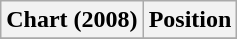<table class="wikitable">
<tr>
<th>Chart (2008)</th>
<th>Position</th>
</tr>
<tr>
</tr>
</table>
